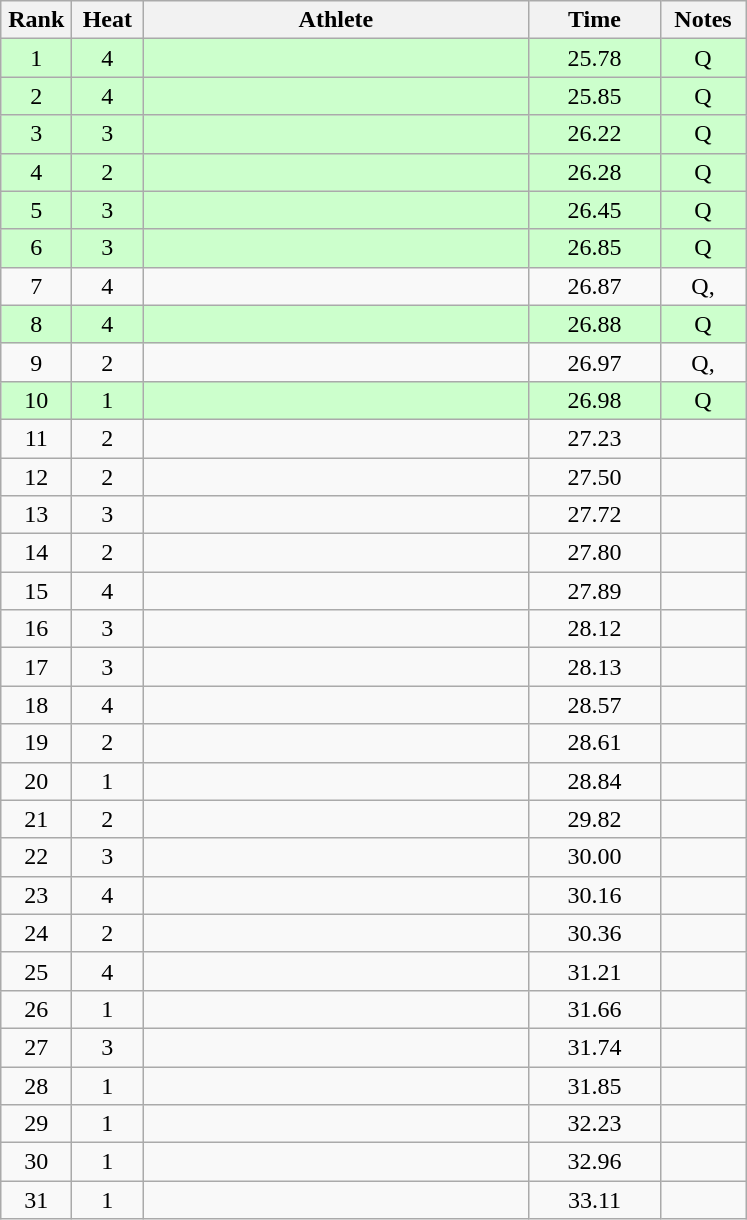<table class="wikitable" style="text-align:center">
<tr>
<th width=40>Rank</th>
<th width=40>Heat</th>
<th width=250>Athlete</th>
<th width=80>Time</th>
<th width=50>Notes</th>
</tr>
<tr bgcolor=ccffcc>
<td>1</td>
<td>4</td>
<td align=left></td>
<td>25.78</td>
<td>Q</td>
</tr>
<tr bgcolor=ccffcc>
<td>2</td>
<td>4</td>
<td align=left></td>
<td>25.85</td>
<td>Q</td>
</tr>
<tr bgcolor=ccffcc>
<td>3</td>
<td>3</td>
<td align=left></td>
<td>26.22</td>
<td>Q</td>
</tr>
<tr bgcolor=ccffcc>
<td>4</td>
<td>2</td>
<td align=left></td>
<td>26.28</td>
<td>Q</td>
</tr>
<tr bgcolor=ccffcc>
<td>5</td>
<td>3</td>
<td align=left></td>
<td>26.45</td>
<td>Q</td>
</tr>
<tr bgcolor=ccffcc>
<td>6</td>
<td>3</td>
<td align=left></td>
<td>26.85</td>
<td>Q</td>
</tr>
<tr>
<td>7</td>
<td>4</td>
<td align=left></td>
<td>26.87</td>
<td>Q, </td>
</tr>
<tr bgcolor=ccffcc>
<td>8</td>
<td>4</td>
<td align=left></td>
<td>26.88</td>
<td>Q</td>
</tr>
<tr>
<td>9</td>
<td>2</td>
<td align=left></td>
<td>26.97</td>
<td>Q, </td>
</tr>
<tr bgcolor=ccffcc>
<td>10</td>
<td>1</td>
<td align=left></td>
<td>26.98</td>
<td>Q</td>
</tr>
<tr>
<td>11</td>
<td>2</td>
<td align=left></td>
<td>27.23</td>
<td></td>
</tr>
<tr>
<td>12</td>
<td>2</td>
<td align=left></td>
<td>27.50</td>
<td></td>
</tr>
<tr>
<td>13</td>
<td>3</td>
<td align=left></td>
<td>27.72</td>
<td></td>
</tr>
<tr>
<td>14</td>
<td>2</td>
<td align=left></td>
<td>27.80</td>
<td></td>
</tr>
<tr>
<td>15</td>
<td>4</td>
<td align=left></td>
<td>27.89</td>
<td></td>
</tr>
<tr>
<td>16</td>
<td>3</td>
<td align=left></td>
<td>28.12</td>
<td></td>
</tr>
<tr>
<td>17</td>
<td>3</td>
<td align=left></td>
<td>28.13</td>
<td></td>
</tr>
<tr>
<td>18</td>
<td>4</td>
<td align=left></td>
<td>28.57</td>
<td></td>
</tr>
<tr>
<td>19</td>
<td>2</td>
<td align=left></td>
<td>28.61</td>
<td></td>
</tr>
<tr>
<td>20</td>
<td>1</td>
<td align=left></td>
<td>28.84</td>
<td></td>
</tr>
<tr>
<td>21</td>
<td>2</td>
<td align=left></td>
<td>29.82</td>
<td></td>
</tr>
<tr>
<td>22</td>
<td>3</td>
<td align=left></td>
<td>30.00</td>
<td></td>
</tr>
<tr>
<td>23</td>
<td>4</td>
<td align=left></td>
<td>30.16</td>
<td></td>
</tr>
<tr>
<td>24</td>
<td>2</td>
<td align=left></td>
<td>30.36</td>
<td></td>
</tr>
<tr>
<td>25</td>
<td>4</td>
<td align=left></td>
<td>31.21</td>
<td></td>
</tr>
<tr>
<td>26</td>
<td>1</td>
<td align=left></td>
<td>31.66</td>
<td></td>
</tr>
<tr>
<td>27</td>
<td>3</td>
<td align=left></td>
<td>31.74</td>
<td></td>
</tr>
<tr>
<td>28</td>
<td>1</td>
<td align=left></td>
<td>31.85</td>
<td></td>
</tr>
<tr>
<td>29</td>
<td>1</td>
<td align=left></td>
<td>32.23</td>
<td></td>
</tr>
<tr>
<td>30</td>
<td>1</td>
<td align=left></td>
<td>32.96</td>
<td></td>
</tr>
<tr>
<td>31</td>
<td>1</td>
<td align=left></td>
<td>33.11</td>
<td></td>
</tr>
</table>
